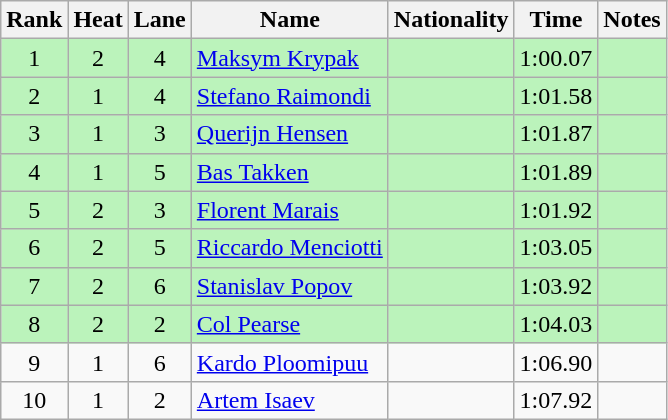<table class="wikitable sortable" style="text-align:center">
<tr>
<th>Rank</th>
<th>Heat</th>
<th>Lane</th>
<th>Name</th>
<th>Nationality</th>
<th>Time</th>
<th>Notes</th>
</tr>
<tr bgcolor=bbf3bb>
<td>1</td>
<td>2</td>
<td>4</td>
<td align=left><a href='#'>Maksym Krypak</a></td>
<td align=left></td>
<td>1:00.07</td>
<td></td>
</tr>
<tr bgcolor=bbf3bb>
<td>2</td>
<td>1</td>
<td>4</td>
<td align=left><a href='#'>Stefano Raimondi</a></td>
<td align=left></td>
<td>1:01.58</td>
<td></td>
</tr>
<tr bgcolor=bbf3bb>
<td>3</td>
<td>1</td>
<td>3</td>
<td align=left><a href='#'>Querijn Hensen</a></td>
<td align=left></td>
<td>1:01.87</td>
<td></td>
</tr>
<tr bgcolor=bbf3bb>
<td>4</td>
<td>1</td>
<td>5</td>
<td align=left><a href='#'>Bas Takken</a></td>
<td align=left></td>
<td>1:01.89</td>
<td></td>
</tr>
<tr bgcolor=bbf3bb>
<td>5</td>
<td>2</td>
<td>3</td>
<td align=left><a href='#'>Florent Marais</a></td>
<td align=left></td>
<td>1:01.92</td>
<td></td>
</tr>
<tr bgcolor=bbf3bb>
<td>6</td>
<td>2</td>
<td>5</td>
<td align=left><a href='#'>Riccardo Menciotti</a></td>
<td align=left></td>
<td>1:03.05</td>
<td></td>
</tr>
<tr bgcolor=bbf3bb>
<td>7</td>
<td>2</td>
<td>6</td>
<td align=left><a href='#'>Stanislav Popov</a></td>
<td align=left></td>
<td>1:03.92</td>
<td></td>
</tr>
<tr bgcolor=bbf3bb>
<td>8</td>
<td>2</td>
<td>2</td>
<td align=left><a href='#'>Col Pearse</a></td>
<td align=left></td>
<td>1:04.03</td>
<td></td>
</tr>
<tr>
<td>9</td>
<td>1</td>
<td>6</td>
<td align=left><a href='#'>Kardo Ploomipuu</a></td>
<td align=left></td>
<td>1:06.90</td>
<td></td>
</tr>
<tr>
<td>10</td>
<td>1</td>
<td>2</td>
<td align=left><a href='#'>Artem Isaev</a></td>
<td align=left></td>
<td>1:07.92</td>
<td></td>
</tr>
</table>
